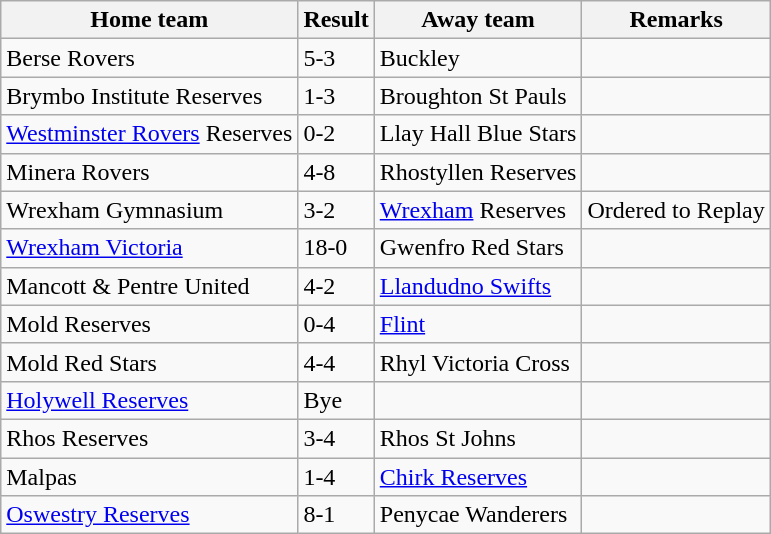<table class="wikitable">
<tr>
<th>Home team</th>
<th>Result</th>
<th>Away team</th>
<th>Remarks</th>
</tr>
<tr>
<td>Berse Rovers</td>
<td>5-3</td>
<td>Buckley</td>
<td></td>
</tr>
<tr>
<td>Brymbo Institute Reserves</td>
<td>1-3</td>
<td>Broughton St Pauls</td>
<td></td>
</tr>
<tr>
<td><a href='#'>Westminster Rovers</a> Reserves</td>
<td>0-2</td>
<td>Llay Hall Blue Stars</td>
<td></td>
</tr>
<tr>
<td>Minera Rovers</td>
<td>4-8</td>
<td>Rhostyllen Reserves</td>
<td></td>
</tr>
<tr>
<td>Wrexham Gymnasium</td>
<td>3-2</td>
<td><a href='#'>Wrexham</a> Reserves</td>
<td>Ordered to Replay</td>
</tr>
<tr>
<td><a href='#'>Wrexham Victoria</a></td>
<td>18-0</td>
<td>Gwenfro Red Stars</td>
<td></td>
</tr>
<tr>
<td>Mancott & Pentre United</td>
<td>4-2</td>
<td><a href='#'>Llandudno Swifts</a></td>
<td></td>
</tr>
<tr>
<td>Mold Reserves</td>
<td>0-4</td>
<td><a href='#'>Flint</a></td>
<td></td>
</tr>
<tr>
<td>Mold Red Stars</td>
<td>4-4</td>
<td>Rhyl Victoria Cross</td>
<td></td>
</tr>
<tr>
<td><a href='#'>Holywell Reserves</a></td>
<td>Bye</td>
<td></td>
<td></td>
</tr>
<tr>
<td>Rhos Reserves</td>
<td>3-4</td>
<td>Rhos St Johns</td>
<td></td>
</tr>
<tr>
<td> Malpas</td>
<td>1-4</td>
<td><a href='#'>Chirk Reserves</a></td>
<td></td>
</tr>
<tr>
<td> <a href='#'>Oswestry Reserves</a></td>
<td>8-1</td>
<td>Penycae Wanderers</td>
<td></td>
</tr>
</table>
